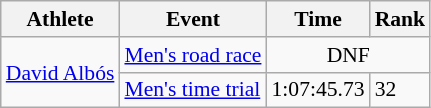<table class=wikitable style="font-size:90%">
<tr>
<th>Athlete</th>
<th>Event</th>
<th>Time</th>
<th>Rank</th>
</tr>
<tr align=center>
<td align=left rowspan=2><a href='#'>David Albós</a></td>
<td align=left><a href='#'>Men's road race</a></td>
<td colspan=2>DNF</td>
</tr>
<tr>
<td align=left><a href='#'>Men's time trial</a></td>
<td>1:07:45.73</td>
<td>32</td>
</tr>
</table>
